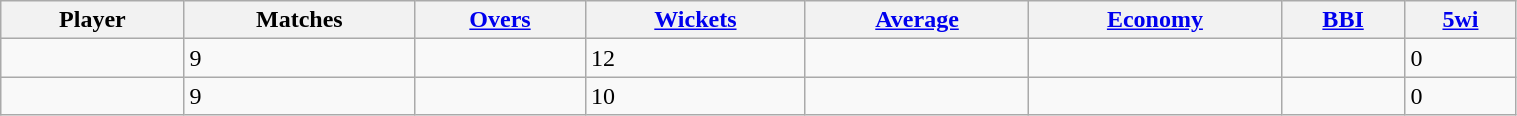<table class="wikitable sortable" style="width:80%;">
<tr>
<th>Player</th>
<th>Matches</th>
<th><a href='#'>Overs</a></th>
<th><a href='#'>Wickets</a></th>
<th><a href='#'>Average</a></th>
<th><a href='#'>Economy</a></th>
<th><a href='#'>BBI</a></th>
<th><a href='#'>5wi</a></th>
</tr>
<tr>
<td></td>
<td>9</td>
<td></td>
<td>12</td>
<td></td>
<td></td>
<td></td>
<td>0</td>
</tr>
<tr>
<td></td>
<td>9</td>
<td></td>
<td>10</td>
<td></td>
<td></td>
<td></td>
<td>0</td>
</tr>
</table>
